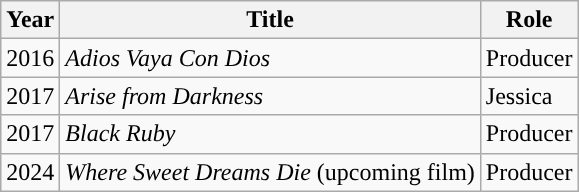<table class="wikitable sortable plainrowheaders">
<tr>
<th width=" rowspan="2" scope="col">Year</th>
<th width=" rowspan="2" scope="col">Title</th>
<th>Role</th>
</tr>
<tr>
<td>2016</td>
<td><em>Adios Vaya Con Dios</em></td>
<td>Producer</td>
</tr>
<tr>
<td>2017</td>
<td><em>Arise from Darkness</em></td>
<td>Jessica</td>
</tr>
<tr>
<td>2017</td>
<td><em>Black Ruby</em></td>
<td>Producer</td>
</tr>
<tr>
<td>2024</td>
<td><em>Where Sweet Dreams Die</em> (upcoming film)</td>
<td>Producer</td>
</tr>
</table>
